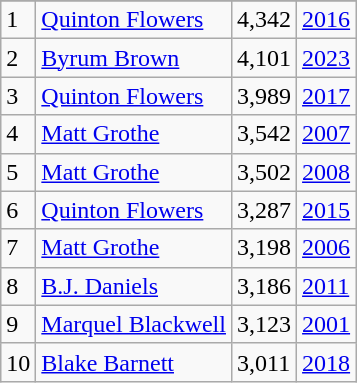<table class="wikitable">
<tr>
</tr>
<tr>
<td>1</td>
<td><a href='#'>Quinton Flowers</a></td>
<td><abbr>4,342</abbr></td>
<td><a href='#'>2016</a></td>
</tr>
<tr>
<td>2</td>
<td><a href='#'>Byrum Brown</a></td>
<td><abbr>4,101</abbr></td>
<td><a href='#'>2023</a></td>
</tr>
<tr>
<td>3</td>
<td><a href='#'>Quinton Flowers</a></td>
<td><abbr>3,989</abbr></td>
<td><a href='#'>2017</a></td>
</tr>
<tr>
<td>4</td>
<td><a href='#'>Matt Grothe</a></td>
<td><abbr>3,542</abbr></td>
<td><a href='#'>2007</a></td>
</tr>
<tr>
<td>5</td>
<td><a href='#'>Matt Grothe</a></td>
<td><abbr>3,502</abbr></td>
<td><a href='#'>2008</a></td>
</tr>
<tr>
<td>6</td>
<td><a href='#'>Quinton Flowers</a></td>
<td><abbr>3,287</abbr></td>
<td><a href='#'>2015</a></td>
</tr>
<tr>
<td>7</td>
<td><a href='#'>Matt Grothe</a></td>
<td><abbr>3,198</abbr></td>
<td><a href='#'>2006</a></td>
</tr>
<tr>
<td>8</td>
<td><a href='#'>B.J. Daniels</a></td>
<td><abbr>3,186</abbr></td>
<td><a href='#'>2011</a></td>
</tr>
<tr>
<td>9</td>
<td><a href='#'>Marquel Blackwell</a></td>
<td><abbr>3,123</abbr></td>
<td><a href='#'>2001</a></td>
</tr>
<tr>
<td>10</td>
<td><a href='#'>Blake Barnett</a></td>
<td><abbr>3,011</abbr></td>
<td><a href='#'>2018</a></td>
</tr>
</table>
